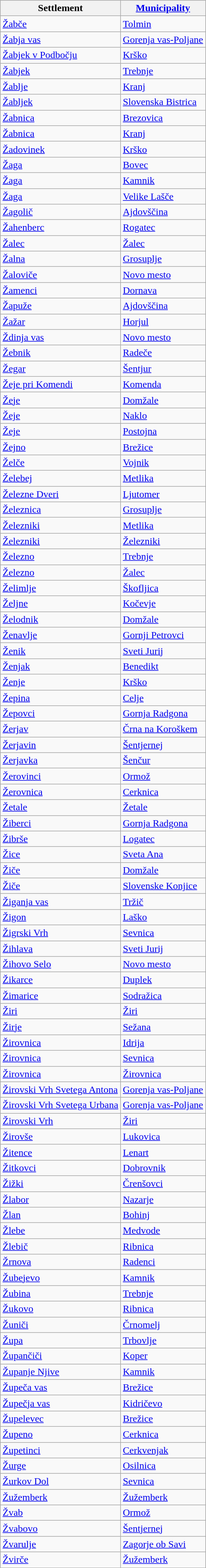<table class="wikitable sortable">
<tr>
<th>Settlement</th>
<th><a href='#'>Municipality</a></th>
</tr>
<tr>
<td><a href='#'>Žabče</a></td>
<td><a href='#'>Tolmin</a></td>
</tr>
<tr>
<td><a href='#'>Žabja vas</a></td>
<td><a href='#'>Gorenja vas-Poljane</a></td>
</tr>
<tr>
<td><a href='#'>Žabjek v Podbočju</a></td>
<td><a href='#'>Krško</a></td>
</tr>
<tr>
<td><a href='#'>Žabjek</a></td>
<td><a href='#'>Trebnje</a></td>
</tr>
<tr>
<td><a href='#'>Žablje</a></td>
<td><a href='#'>Kranj</a></td>
</tr>
<tr>
<td><a href='#'>Žabljek</a></td>
<td><a href='#'>Slovenska Bistrica</a></td>
</tr>
<tr>
<td><a href='#'>Žabnica</a></td>
<td><a href='#'>Brezovica</a></td>
</tr>
<tr>
<td><a href='#'>Žabnica</a></td>
<td><a href='#'>Kranj</a></td>
</tr>
<tr>
<td><a href='#'>Žadovinek</a></td>
<td><a href='#'>Krško</a></td>
</tr>
<tr>
<td><a href='#'>Žaga</a></td>
<td><a href='#'>Bovec</a></td>
</tr>
<tr>
<td><a href='#'>Žaga</a></td>
<td><a href='#'>Kamnik</a></td>
</tr>
<tr>
<td><a href='#'>Žaga</a></td>
<td><a href='#'>Velike Lašče</a></td>
</tr>
<tr>
<td><a href='#'>Žagolič</a></td>
<td><a href='#'>Ajdovščina</a></td>
</tr>
<tr>
<td><a href='#'>Žahenberc</a></td>
<td><a href='#'>Rogatec</a></td>
</tr>
<tr>
<td><a href='#'>Žalec</a></td>
<td><a href='#'>Žalec</a></td>
</tr>
<tr>
<td><a href='#'>Žalna</a></td>
<td><a href='#'>Grosuplje</a></td>
</tr>
<tr>
<td><a href='#'>Žaloviče</a></td>
<td><a href='#'>Novo mesto</a></td>
</tr>
<tr>
<td><a href='#'>Žamenci</a></td>
<td><a href='#'>Dornava</a></td>
</tr>
<tr>
<td><a href='#'>Žapuže</a></td>
<td><a href='#'>Ajdovščina</a></td>
</tr>
<tr>
<td><a href='#'>Žažar</a></td>
<td><a href='#'>Horjul</a></td>
</tr>
<tr>
<td><a href='#'>Ždinja vas</a></td>
<td><a href='#'>Novo mesto</a></td>
</tr>
<tr>
<td><a href='#'>Žebnik</a></td>
<td><a href='#'>Radeče</a></td>
</tr>
<tr>
<td><a href='#'>Žegar</a></td>
<td><a href='#'>Šentjur</a></td>
</tr>
<tr>
<td><a href='#'>Žeje pri Komendi</a></td>
<td><a href='#'>Komenda</a></td>
</tr>
<tr>
<td><a href='#'>Žeje</a></td>
<td><a href='#'>Domžale</a></td>
</tr>
<tr>
<td><a href='#'>Žeje</a></td>
<td><a href='#'>Naklo</a></td>
</tr>
<tr>
<td><a href='#'>Žeje</a></td>
<td><a href='#'>Postojna</a></td>
</tr>
<tr>
<td><a href='#'>Žejno</a></td>
<td><a href='#'>Brežice</a></td>
</tr>
<tr>
<td><a href='#'>Želče</a></td>
<td><a href='#'>Vojnik</a></td>
</tr>
<tr>
<td><a href='#'>Želebej</a></td>
<td><a href='#'>Metlika</a></td>
</tr>
<tr>
<td><a href='#'>Železne Dveri</a></td>
<td><a href='#'>Ljutomer</a></td>
</tr>
<tr>
<td><a href='#'>Železnica</a></td>
<td><a href='#'>Grosuplje</a></td>
</tr>
<tr>
<td><a href='#'>Železniki</a></td>
<td><a href='#'>Metlika</a></td>
</tr>
<tr>
<td><a href='#'>Železniki</a></td>
<td><a href='#'>Železniki</a></td>
</tr>
<tr>
<td><a href='#'>Železno</a></td>
<td><a href='#'>Trebnje</a></td>
</tr>
<tr>
<td><a href='#'>Železno</a></td>
<td><a href='#'>Žalec</a></td>
</tr>
<tr>
<td><a href='#'>Želimlje</a></td>
<td><a href='#'>Škofljica</a></td>
</tr>
<tr>
<td><a href='#'>Željne</a></td>
<td><a href='#'>Kočevje</a></td>
</tr>
<tr>
<td><a href='#'>Želodnik</a></td>
<td><a href='#'>Domžale</a></td>
</tr>
<tr>
<td><a href='#'>Ženavlje</a></td>
<td><a href='#'>Gornji Petrovci</a></td>
</tr>
<tr>
<td><a href='#'>Ženik</a></td>
<td><a href='#'>Sveti Jurij</a></td>
</tr>
<tr>
<td><a href='#'>Ženjak</a></td>
<td><a href='#'>Benedikt</a></td>
</tr>
<tr>
<td><a href='#'>Ženje</a></td>
<td><a href='#'>Krško</a></td>
</tr>
<tr>
<td><a href='#'>Žepina</a></td>
<td><a href='#'>Celje</a></td>
</tr>
<tr>
<td><a href='#'>Žepovci</a></td>
<td><a href='#'>Gornja Radgona</a></td>
</tr>
<tr>
<td><a href='#'>Žerjav</a></td>
<td><a href='#'>Črna na Koroškem</a></td>
</tr>
<tr>
<td><a href='#'>Žerjavin</a></td>
<td><a href='#'>Šentjernej</a></td>
</tr>
<tr>
<td><a href='#'>Žerjavka</a></td>
<td><a href='#'>Šenčur</a></td>
</tr>
<tr>
<td><a href='#'>Žerovinci</a></td>
<td><a href='#'>Ormož</a></td>
</tr>
<tr>
<td><a href='#'>Žerovnica</a></td>
<td><a href='#'>Cerknica</a></td>
</tr>
<tr>
<td><a href='#'>Žetale</a></td>
<td><a href='#'>Žetale</a></td>
</tr>
<tr>
<td><a href='#'>Žiberci</a></td>
<td><a href='#'>Gornja Radgona</a></td>
</tr>
<tr>
<td><a href='#'>Žibrše</a></td>
<td><a href='#'>Logatec</a></td>
</tr>
<tr>
<td><a href='#'>Žice</a></td>
<td><a href='#'>Sveta Ana</a></td>
</tr>
<tr>
<td><a href='#'>Žiče</a></td>
<td><a href='#'>Domžale</a></td>
</tr>
<tr>
<td><a href='#'>Žiče</a></td>
<td><a href='#'>Slovenske Konjice</a></td>
</tr>
<tr>
<td><a href='#'>Žiganja vas</a></td>
<td><a href='#'>Tržič</a></td>
</tr>
<tr>
<td><a href='#'>Žigon</a></td>
<td><a href='#'>Laško</a></td>
</tr>
<tr>
<td><a href='#'>Žigrski Vrh</a></td>
<td><a href='#'>Sevnica</a></td>
</tr>
<tr>
<td><a href='#'>Žihlava</a></td>
<td><a href='#'>Sveti Jurij</a></td>
</tr>
<tr>
<td><a href='#'>Žihovo Selo</a></td>
<td><a href='#'>Novo mesto</a></td>
</tr>
<tr>
<td><a href='#'>Žikarce</a></td>
<td><a href='#'>Duplek</a></td>
</tr>
<tr>
<td><a href='#'>Žimarice</a></td>
<td><a href='#'>Sodražica</a></td>
</tr>
<tr>
<td><a href='#'>Žiri</a></td>
<td><a href='#'>Žiri</a></td>
</tr>
<tr>
<td><a href='#'>Žirje</a></td>
<td><a href='#'>Sežana</a></td>
</tr>
<tr>
<td><a href='#'>Žirovnica</a></td>
<td><a href='#'>Idrija</a></td>
</tr>
<tr>
<td><a href='#'>Žirovnica</a></td>
<td><a href='#'>Sevnica</a></td>
</tr>
<tr>
<td><a href='#'>Žirovnica</a></td>
<td><a href='#'>Žirovnica</a></td>
</tr>
<tr>
<td><a href='#'>Žirovski Vrh Svetega Antona</a></td>
<td><a href='#'>Gorenja vas-Poljane</a></td>
</tr>
<tr>
<td><a href='#'>Žirovski Vrh Svetega Urbana</a></td>
<td><a href='#'>Gorenja vas-Poljane</a></td>
</tr>
<tr>
<td><a href='#'>Žirovski Vrh</a></td>
<td><a href='#'>Žiri</a></td>
</tr>
<tr>
<td><a href='#'>Žirovše</a></td>
<td><a href='#'>Lukovica</a></td>
</tr>
<tr>
<td><a href='#'>Žitence</a></td>
<td><a href='#'>Lenart</a></td>
</tr>
<tr>
<td><a href='#'>Žitkovci</a></td>
<td><a href='#'>Dobrovnik</a></td>
</tr>
<tr>
<td><a href='#'>Žižki</a></td>
<td><a href='#'>Črenšovci</a></td>
</tr>
<tr>
<td><a href='#'>Žlabor</a></td>
<td><a href='#'>Nazarje</a></td>
</tr>
<tr>
<td><a href='#'>Žlan</a></td>
<td><a href='#'>Bohinj</a></td>
</tr>
<tr>
<td><a href='#'>Žlebe</a></td>
<td><a href='#'>Medvode</a></td>
</tr>
<tr>
<td><a href='#'>Žlebič</a></td>
<td><a href='#'>Ribnica</a></td>
</tr>
<tr>
<td><a href='#'>Žrnova</a></td>
<td><a href='#'>Radenci</a></td>
</tr>
<tr>
<td><a href='#'>Žubejevo</a></td>
<td><a href='#'>Kamnik</a></td>
</tr>
<tr>
<td><a href='#'>Žubina</a></td>
<td><a href='#'>Trebnje</a></td>
</tr>
<tr>
<td><a href='#'>Žukovo</a></td>
<td><a href='#'>Ribnica</a></td>
</tr>
<tr>
<td><a href='#'>Žuniči</a></td>
<td><a href='#'>Črnomelj</a></td>
</tr>
<tr>
<td><a href='#'>Župa</a></td>
<td><a href='#'>Trbovlje</a></td>
</tr>
<tr>
<td><a href='#'>Župančiči</a></td>
<td><a href='#'>Koper</a></td>
</tr>
<tr>
<td><a href='#'>Županje Njive</a></td>
<td><a href='#'>Kamnik</a></td>
</tr>
<tr>
<td><a href='#'>Župeča vas</a></td>
<td><a href='#'>Brežice</a></td>
</tr>
<tr>
<td><a href='#'>Župečja vas</a></td>
<td><a href='#'>Kidričevo</a></td>
</tr>
<tr>
<td><a href='#'>Župelevec</a></td>
<td><a href='#'>Brežice</a></td>
</tr>
<tr>
<td><a href='#'>Župeno</a></td>
<td><a href='#'>Cerknica</a></td>
</tr>
<tr>
<td><a href='#'>Župetinci</a></td>
<td><a href='#'>Cerkvenjak</a></td>
</tr>
<tr>
<td><a href='#'>Žurge</a></td>
<td><a href='#'>Osilnica</a></td>
</tr>
<tr>
<td><a href='#'>Žurkov Dol</a></td>
<td><a href='#'>Sevnica</a></td>
</tr>
<tr>
<td><a href='#'>Žužemberk</a></td>
<td><a href='#'>Žužemberk</a></td>
</tr>
<tr>
<td><a href='#'>Žvab</a></td>
<td><a href='#'>Ormož</a></td>
</tr>
<tr>
<td><a href='#'>Žvabovo</a></td>
<td><a href='#'>Šentjernej</a></td>
</tr>
<tr>
<td><a href='#'>Žvarulje</a></td>
<td><a href='#'>Zagorje ob Savi</a></td>
</tr>
<tr>
<td><a href='#'>Žvirče</a></td>
<td><a href='#'>Žužemberk</a></td>
</tr>
</table>
